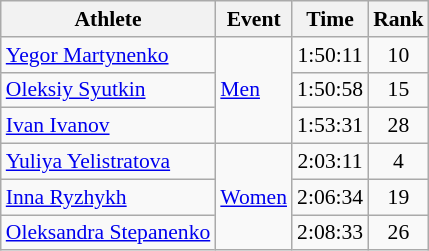<table class="wikitable" style="font-size:90%">
<tr>
<th>Athlete</th>
<th>Event</th>
<th>Time</th>
<th>Rank</th>
</tr>
<tr align=center>
<td align=left><a href='#'>Yegor Martynenko</a></td>
<td align=left rowspan="3"><a href='#'>Men</a></td>
<td>1:50:11</td>
<td>10</td>
</tr>
<tr align=center>
<td align=left><a href='#'>Oleksiy Syutkin</a></td>
<td>1:50:58</td>
<td>15</td>
</tr>
<tr align=center>
<td align=left><a href='#'>Ivan Ivanov</a></td>
<td>1:53:31</td>
<td>28</td>
</tr>
<tr align=center>
<td align=left><a href='#'>Yuliya Yelistratova</a></td>
<td align=left rowspan="3"><a href='#'>Women</a></td>
<td>2:03:11</td>
<td>4</td>
</tr>
<tr align=center>
<td align=left><a href='#'>Inna Ryzhykh</a></td>
<td>2:06:34</td>
<td>19</td>
</tr>
<tr align=center>
<td align=left><a href='#'>Oleksandra Stepanenko</a></td>
<td>2:08:33</td>
<td>26</td>
</tr>
</table>
